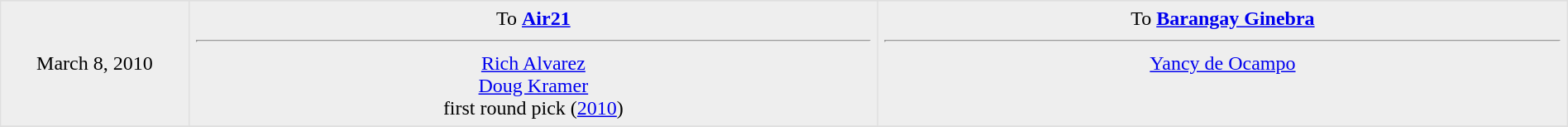<table border=1 style="border-collapse:collapse; text-align: center; width: 100%" bordercolor="#DFDFDF"  cellpadding="5">
<tr>
</tr>
<tr bgcolor="eeeeee">
<td style="width:12%">March 8, 2010<br></td>
<td style="width:44%" valign="top">To <strong><a href='#'>Air21</a></strong><hr><a href='#'>Rich Alvarez</a><br><a href='#'>Doug Kramer</a><br>first round pick (<a href='#'>2010</a>)</td>
<td style="width:44%" valign="top">To <strong><a href='#'>Barangay Ginebra</a></strong><hr><a href='#'>Yancy de Ocampo</a></td>
</tr>
<tr>
</tr>
</table>
